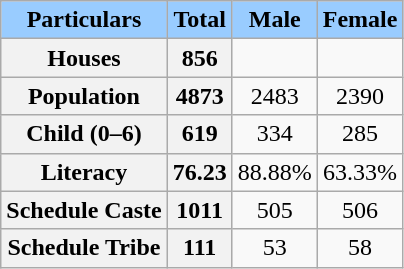<table class="wikitable plainrowheaders sortable" style="text-align:center;">
<tr>
<th scope="col" style="background:#9cf;">Particulars</th>
<th scope="col" style="background:#9cf;">Total</th>
<th scope="col" style="background:#9cf;">Male</th>
<th scope="col" style="background:#9cf;">Female</th>
</tr>
<tr>
<th scope="row" style="text-align:center;"><strong>Houses</strong></th>
<th>856</th>
<td></td>
</tr>
<tr>
<th>Population</th>
<th>4873</th>
<td>2483</td>
<td>2390</td>
</tr>
<tr>
<th>Child (0–6)</th>
<th>619</th>
<td>334</td>
<td>285</td>
</tr>
<tr>
<th>Literacy</th>
<th>76.23</th>
<td>88.88%</td>
<td>63.33%</td>
</tr>
<tr>
<th>Schedule Caste</th>
<th>1011</th>
<td>505</td>
<td>506</td>
</tr>
<tr>
<th>Schedule Tribe</th>
<th>111</th>
<td>53</td>
<td>58</td>
</tr>
</table>
